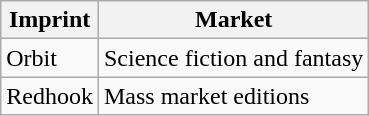<table class="wikitable">
<tr>
<th>Imprint</th>
<th>Market</th>
</tr>
<tr>
<td>Orbit</td>
<td>Science fiction and fantasy</td>
</tr>
<tr>
<td>Redhook</td>
<td>Mass market editions</td>
</tr>
</table>
